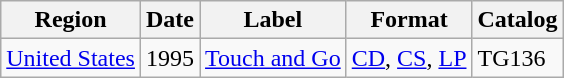<table class="wikitable">
<tr>
<th>Region</th>
<th>Date</th>
<th>Label</th>
<th>Format</th>
<th>Catalog</th>
</tr>
<tr>
<td><a href='#'>United States</a></td>
<td>1995</td>
<td><a href='#'>Touch and Go</a></td>
<td><a href='#'>CD</a>, <a href='#'>CS</a>, <a href='#'>LP</a></td>
<td>TG136</td>
</tr>
</table>
